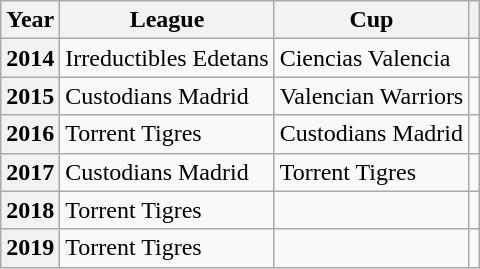<table class="wikitable defaultleft col3center">
<tr>
<th scope="col">Year</th>
<th scope="col">League</th>
<th scope="col">Cup</th>
<th scope="col"></th>
</tr>
<tr>
<th scope="row">2014</th>
<td>Irreductibles Edetans</td>
<td>Ciencias Valencia</td>
<td></td>
</tr>
<tr>
<th scope="row">2015</th>
<td>Custodians Madrid</td>
<td>Valencian Warriors</td>
<td></td>
</tr>
<tr>
<th scope="row">2016</th>
<td>Torrent Tigres</td>
<td>Custodians Madrid</td>
<td></td>
</tr>
<tr>
<th scope="row">2017</th>
<td>Custodians Madrid</td>
<td>Torrent Tigres</td>
<td></td>
</tr>
<tr>
<th scope="row">2018</th>
<td>Torrent Tigres</td>
<td></td>
<td></td>
</tr>
<tr>
<th scope="row">2019</th>
<td>Torrent Tigres</td>
<td></td>
<td></td>
</tr>
</table>
